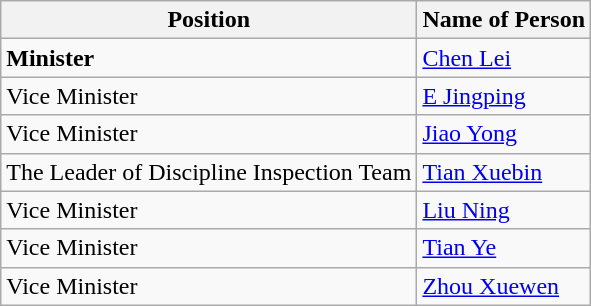<table class="wikitable">
<tr>
<th>Position</th>
<th>Name of Person</th>
</tr>
<tr>
<td><strong>Minister</strong></td>
<td><a href='#'>Chen Lei</a></td>
</tr>
<tr>
<td>Vice Minister</td>
<td><a href='#'>E Jingping</a></td>
</tr>
<tr>
<td>Vice Minister</td>
<td><a href='#'>Jiao Yong</a></td>
</tr>
<tr>
<td>The Leader of Discipline Inspection Team</td>
<td><a href='#'>Tian Xuebin</a></td>
</tr>
<tr>
<td>Vice Minister</td>
<td><a href='#'>Liu Ning</a></td>
</tr>
<tr>
<td>Vice Minister</td>
<td><a href='#'>Tian Ye</a></td>
</tr>
<tr>
<td>Vice Minister</td>
<td><a href='#'>Zhou Xuewen</a></td>
</tr>
</table>
